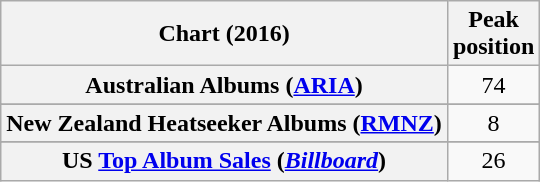<table class="wikitable sortable plainrowheaders" style="text-align:center">
<tr>
<th scope="col">Chart (2016)</th>
<th scope="col">Peak<br> position</th>
</tr>
<tr>
<th scope="row">Australian Albums (<a href='#'>ARIA</a>)</th>
<td>74</td>
</tr>
<tr>
</tr>
<tr>
</tr>
<tr>
<th scope="row">New Zealand Heatseeker Albums (<a href='#'>RMNZ</a>)</th>
<td>8</td>
</tr>
<tr>
</tr>
<tr>
</tr>
<tr>
<th scope="row">US <a href='#'>Top Album Sales</a> (<em><a href='#'>Billboard</a></em>)</th>
<td>26</td>
</tr>
</table>
